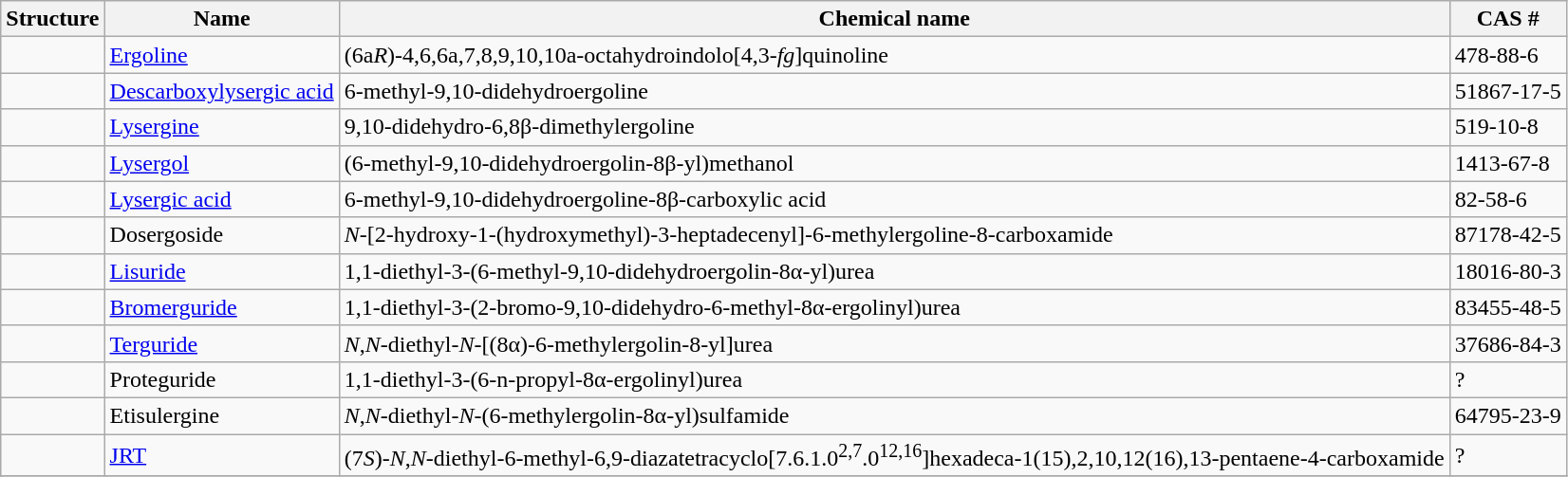<table class="wikitable sticky-header">
<tr>
<th>Structure</th>
<th>Name</th>
<th>Chemical name</th>
<th>CAS #</th>
</tr>
<tr>
<td></td>
<td><a href='#'>Ergoline</a></td>
<td>(6a<em>R</em>)-4,6,6a,7,8,9,10,10a-octahydroindolo[4,3-<em>fg</em>]quinoline</td>
<td>478-88-6</td>
</tr>
<tr>
<td></td>
<td><a href='#'>Descarboxylysergic acid</a></td>
<td>6-methyl-9,10-didehydroergoline</td>
<td>51867-17-5</td>
</tr>
<tr>
<td></td>
<td><a href='#'>Lysergine</a></td>
<td>9,10-didehydro-6,8β-dimethylergoline</td>
<td>519-10-8</td>
</tr>
<tr>
<td></td>
<td><a href='#'>Lysergol</a></td>
<td>(6-methyl-9,10-didehydroergolin-8β-yl)methanol</td>
<td>1413-67-8</td>
</tr>
<tr>
<td></td>
<td><a href='#'>Lysergic acid</a></td>
<td>6-methyl-9,10-didehydroergoline-8β-carboxylic acid</td>
<td>82-58-6</td>
</tr>
<tr>
<td></td>
<td>Dosergoside</td>
<td><em>N</em>-[2-hydroxy-1-(hydroxymethyl)-3-heptadecenyl]-6-methylergoline-8-carboxamide</td>
<td>87178-42-5</td>
</tr>
<tr>
<td></td>
<td><a href='#'>Lisuride</a></td>
<td>1,1-diethyl-3-(6-methyl-9,10-didehydroergolin-8α-yl)urea</td>
<td>18016-80-3</td>
</tr>
<tr>
<td></td>
<td><a href='#'>Bromerguride</a></td>
<td>1,1-diethyl-3-(2-bromo-9,10-didehydro-6-methyl-8α-ergolinyl)urea</td>
<td>83455-48-5</td>
</tr>
<tr>
<td></td>
<td><a href='#'>Terguride</a></td>
<td><em>N</em>,<em>N</em>-diethyl-<em>N</em>-[(8α)-6-methylergolin-8-yl]urea</td>
<td>37686-84-3</td>
</tr>
<tr>
<td></td>
<td>Proteguride</td>
<td>1,1-diethyl-3-(6-n-propyl-8α-ergolinyl)urea</td>
<td>?</td>
</tr>
<tr>
<td></td>
<td>Etisulergine</td>
<td><em>N</em>,<em>N</em>-diethyl-<em>N</em>-(6-methylergolin-8α-yl)sulfamide</td>
<td>64795-23-9</td>
</tr>
<tr>
<td></td>
<td><a href='#'>JRT</a></td>
<td>(7<em>S</em>)-<em>N</em>,<em>N</em>-diethyl-6-methyl-6,9-diazatetracyclo[7.6.1.0<sup>2,7</sup>.0<sup>12,16</sup>]hexadeca-1(15),2,10,12(16),13-pentaene-4-carboxamide</td>
<td>?</td>
</tr>
<tr>
</tr>
</table>
